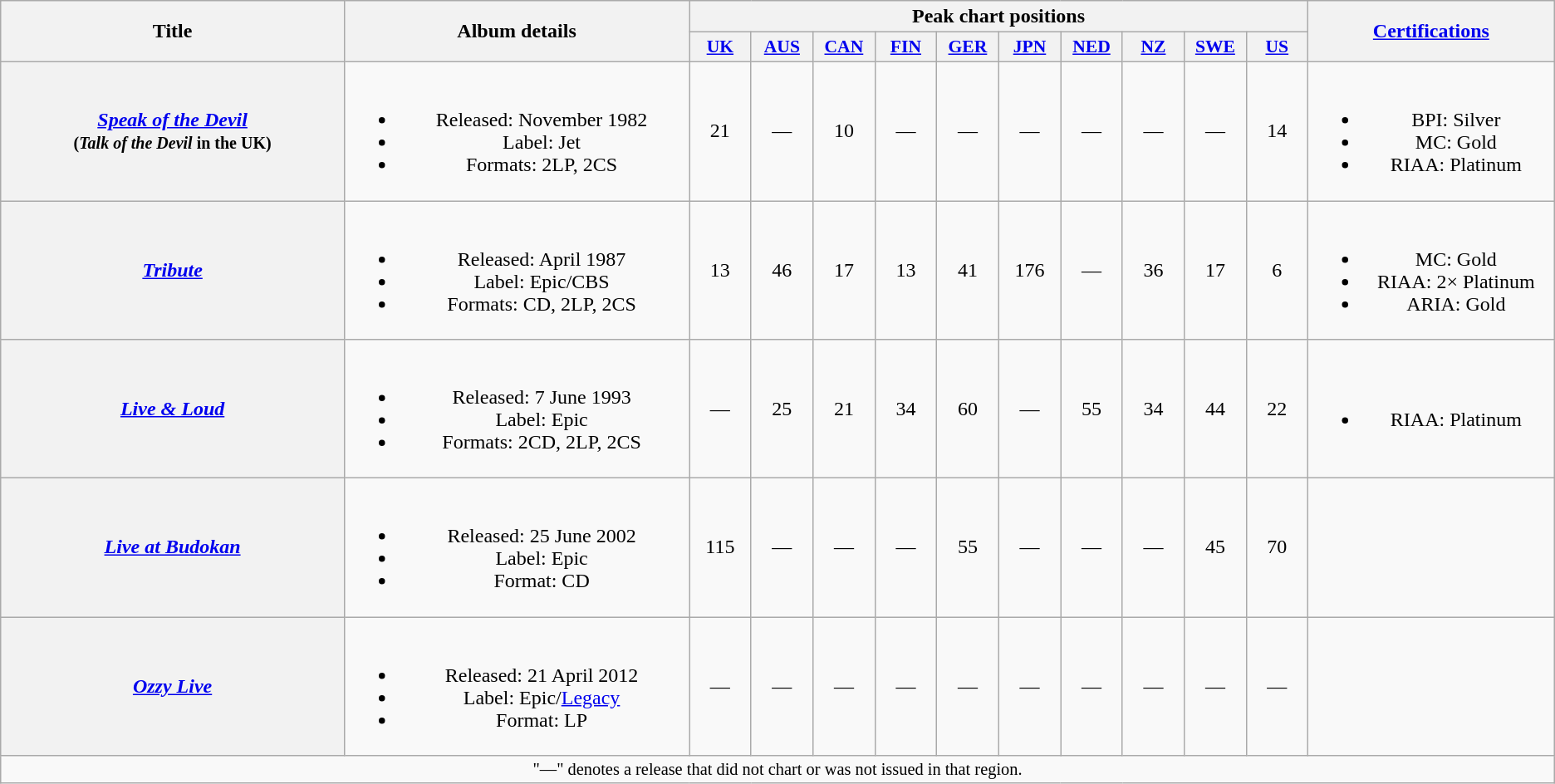<table class="wikitable plainrowheaders" style="text-align:center;">
<tr>
<th scope="col" rowspan="2" style="width:17em;">Title</th>
<th scope="col" rowspan="2" style="width:17em;">Album details</th>
<th scope="col" colspan="10">Peak chart positions</th>
<th scope="col" rowspan="2" style="width:12em;"><a href='#'>Certifications</a></th>
</tr>
<tr>
<th scope="col" style="width:3em;font-size:90%;"><a href='#'>UK</a><br></th>
<th scope="col" style="width:3em;font-size:90%;"><a href='#'>AUS</a><br></th>
<th scope="col" style="width:3em;font-size:90%;"><a href='#'>CAN</a><br></th>
<th scope="col" style="width:3em;font-size:90%;"><a href='#'>FIN</a><br></th>
<th scope="col" style="width:3em;font-size:90%;"><a href='#'>GER</a><br></th>
<th scope="col" style="width:3em;font-size:90%;"><a href='#'>JPN</a><br></th>
<th scope="col" style="width:3em;font-size:90%;"><a href='#'>NED</a><br></th>
<th scope="col" style="width:3em;font-size:90%;"><a href='#'>NZ</a><br></th>
<th scope="col" style="width:3em;font-size:90%;"><a href='#'>SWE</a><br></th>
<th scope="col" style="width:3em;font-size:90%;"><a href='#'>US</a><br></th>
</tr>
<tr>
<th scope="row"><em><a href='#'>Speak of the Devil</a></em><br><small>(<em>Talk of the Devil</em> in the UK)</small></th>
<td><br><ul><li>Released: November 1982</li><li>Label: Jet</li><li>Formats: 2LP, 2CS</li></ul></td>
<td>21</td>
<td>—</td>
<td>10</td>
<td>—</td>
<td>—</td>
<td>—</td>
<td>—</td>
<td>—</td>
<td>—</td>
<td>14</td>
<td><br><ul><li>BPI: Silver</li><li>MC: Gold</li><li>RIAA: Platinum</li></ul></td>
</tr>
<tr>
<th scope="row"><em><a href='#'>Tribute</a></em></th>
<td><br><ul><li>Released: April 1987</li><li>Label: Epic/CBS</li><li>Formats: CD, 2LP, 2CS</li></ul></td>
<td>13</td>
<td>46</td>
<td>17</td>
<td>13</td>
<td>41</td>
<td>176</td>
<td>—</td>
<td>36</td>
<td>17</td>
<td>6</td>
<td><br><ul><li>MC: Gold</li><li>RIAA: 2× Platinum</li><li>ARIA: Gold</li></ul></td>
</tr>
<tr>
<th scope="row"><em><a href='#'>Live & Loud</a></em></th>
<td><br><ul><li>Released: 7 June 1993</li><li>Label: Epic</li><li>Formats: 2CD, 2LP, 2CS</li></ul></td>
<td>—</td>
<td>25</td>
<td>21</td>
<td>34</td>
<td>60</td>
<td>—</td>
<td>55</td>
<td>34</td>
<td>44</td>
<td>22</td>
<td><br><ul><li>RIAA: Platinum</li></ul></td>
</tr>
<tr>
<th scope="row"><em><a href='#'>Live at Budokan</a></em></th>
<td><br><ul><li>Released: 25 June 2002</li><li>Label: Epic</li><li>Format: CD</li></ul></td>
<td>115</td>
<td>—</td>
<td>—</td>
<td>—</td>
<td>55</td>
<td>—</td>
<td>—</td>
<td>—</td>
<td>45</td>
<td>70</td>
<td></td>
</tr>
<tr>
<th scope="row"><em><a href='#'>Ozzy Live</a></em></th>
<td><br><ul><li>Released: 21 April 2012</li><li>Label: Epic/<a href='#'>Legacy</a></li><li>Format: LP</li></ul></td>
<td>—</td>
<td>—</td>
<td>—</td>
<td>—</td>
<td>—</td>
<td>—</td>
<td>—</td>
<td>—</td>
<td>—</td>
<td>—</td>
<td></td>
</tr>
<tr>
<td colspan="14" style="font-size: 85%">"—" denotes a release that did not chart or was not issued in that region.</td>
</tr>
</table>
